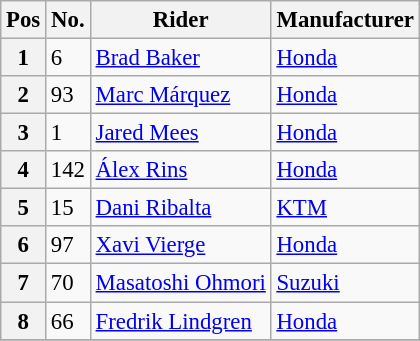<table class="wikitable" style="font-size:95%">
<tr>
<th>Pos</th>
<th>No.</th>
<th>Rider</th>
<th>Manufacturer</th>
</tr>
<tr>
<th>1</th>
<td>6</td>
<td> <a href='#'>Brad Baker</a></td>
<td><a href='#'>Honda</a></td>
</tr>
<tr>
<th>2</th>
<td>93</td>
<td> <a href='#'>Marc Márquez</a></td>
<td><a href='#'>Honda</a></td>
</tr>
<tr>
<th>3</th>
<td>1</td>
<td> <a href='#'>Jared Mees</a></td>
<td><a href='#'>Honda</a></td>
</tr>
<tr>
<th>4</th>
<td>142</td>
<td> <a href='#'>Álex Rins</a></td>
<td><a href='#'>Honda</a></td>
</tr>
<tr>
<th>5</th>
<td>15</td>
<td> <a href='#'>Dani Ribalta</a></td>
<td><a href='#'>KTM</a></td>
</tr>
<tr>
<th>6</th>
<td>97</td>
<td> <a href='#'>Xavi Vierge</a></td>
<td><a href='#'>Honda</a></td>
</tr>
<tr>
<th>7</th>
<td>70</td>
<td> <a href='#'>Masatoshi Ohmori</a></td>
<td><a href='#'>Suzuki</a></td>
</tr>
<tr>
<th>8</th>
<td>66</td>
<td> <a href='#'>Fredrik Lindgren</a></td>
<td><a href='#'>Honda</a></td>
</tr>
<tr>
</tr>
</table>
